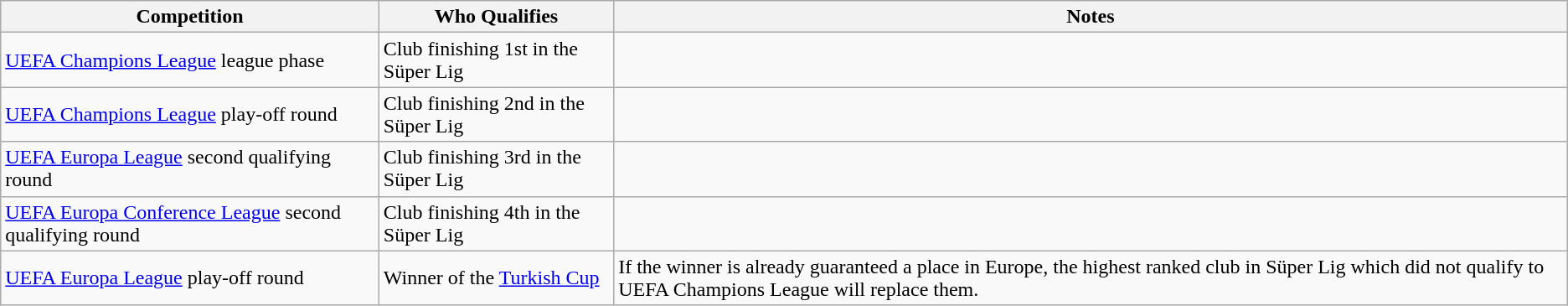<table class="wikitable">
<tr>
<th>Competition</th>
<th>Who Qualifies</th>
<th>Notes</th>
</tr>
<tr>
<td><a href='#'>UEFA Champions League</a> league phase</td>
<td>Club finishing 1st in the Süper Lig</td>
<td></td>
</tr>
<tr>
<td><a href='#'>UEFA Champions League</a> play-off round</td>
<td>Club finishing 2nd in the Süper Lig</td>
<td></td>
</tr>
<tr>
<td><a href='#'>UEFA Europa League</a> second qualifying round</td>
<td>Club finishing 3rd in the Süper Lig</td>
<td></td>
</tr>
<tr>
<td><a href='#'>UEFA Europa Conference League</a> second qualifying round</td>
<td>Club finishing 4th in the Süper Lig</td>
<td></td>
</tr>
<tr>
<td><a href='#'>UEFA Europa League</a> play-off round</td>
<td>Winner of the <a href='#'>Turkish Cup</a></td>
<td>If the winner is already guaranteed a place in Europe, the highest ranked club in Süper Lig which did not qualify to UEFA Champions League will replace them.</td>
</tr>
</table>
